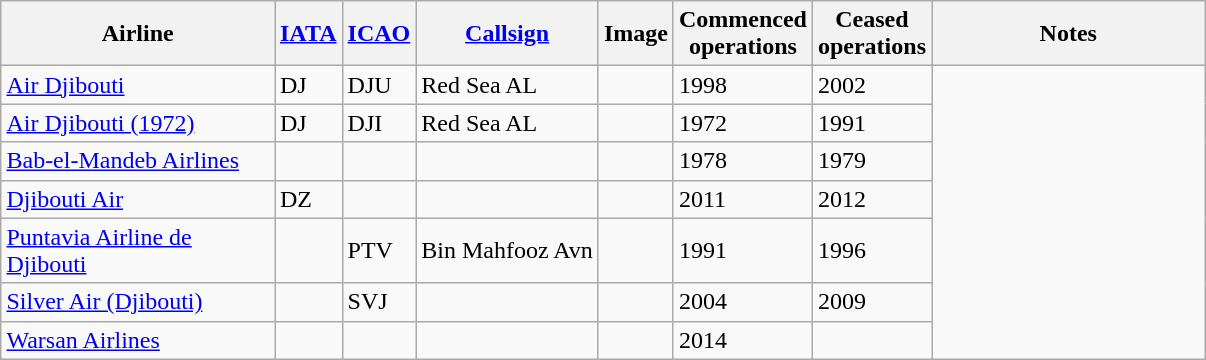<table class="wikitable sortable" style="border-collapse:collapse; margin:auto;" border="1" cellpadding="3">
<tr valign="middle">
<th style="width:175px;">Airline</th>
<th><a href='#'>IATA</a></th>
<th><a href='#'>ICAO</a></th>
<th><a href='#'>Callsign</a></th>
<th>Image</th>
<th>Commenced<br>operations</th>
<th>Ceased<br>operations</th>
<th style="width:175px;">Notes</th>
</tr>
<tr>
<td><a href='#'>Air Djibouti</a></td>
<td>DJ</td>
<td>DJU</td>
<td>Red Sea AL</td>
<td></td>
<td>1998</td>
<td>2002</td>
</tr>
<tr>
<td><a href='#'>Air Djibouti (1972)</a></td>
<td>DJ</td>
<td>DJI</td>
<td>Red Sea AL</td>
<td></td>
<td>1972</td>
<td>1991</td>
</tr>
<tr>
<td><a href='#'>Bab-el-Mandeb Airlines</a></td>
<td></td>
<td></td>
<td></td>
<td></td>
<td>1978</td>
<td>1979</td>
</tr>
<tr>
<td><a href='#'>Djibouti Air</a></td>
<td>DZ</td>
<td></td>
<td></td>
<td></td>
<td>2011</td>
<td>2012</td>
</tr>
<tr>
<td><a href='#'>Puntavia Airline de Djibouti</a></td>
<td></td>
<td>PTV</td>
<td>Bin Mahfooz Avn</td>
<td></td>
<td>1991</td>
<td>1996</td>
</tr>
<tr>
<td><a href='#'>Silver Air (Djibouti)</a></td>
<td></td>
<td>SVJ</td>
<td></td>
<td></td>
<td>2004</td>
<td>2009</td>
</tr>
<tr>
<td><a href='#'>Warsan Airlines</a></td>
<td></td>
<td></td>
<td></td>
<td></td>
<td>2014</td>
<td></td>
</tr>
</table>
